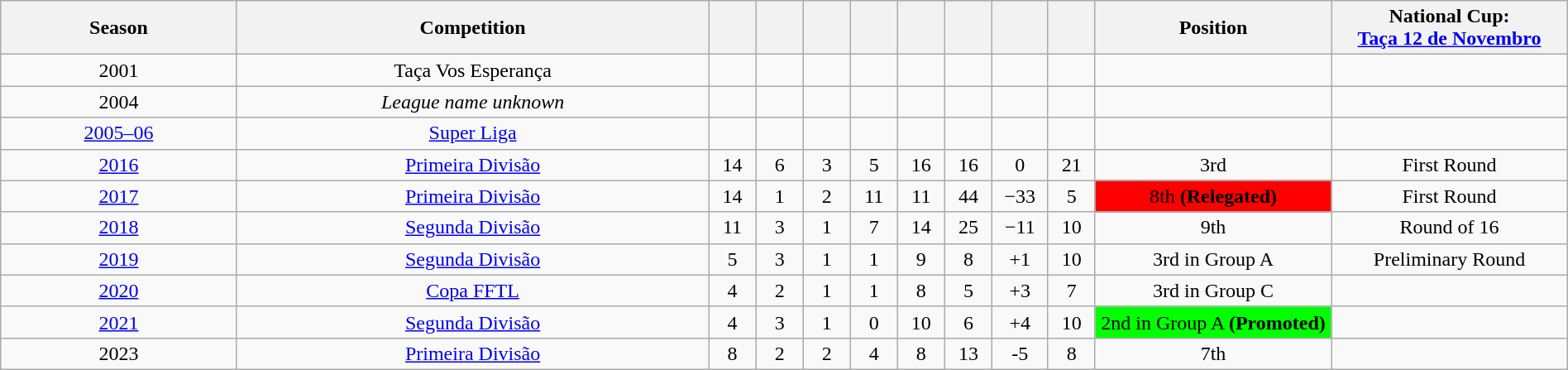<table class="wikitable" style="text-align:center; font-size:100%;width:100%; text-align:center">
<tr>
<th width="10%">Season</th>
<th width="20%">Competition</th>
<th width="2%"></th>
<th width="2%"></th>
<th width="2%"></th>
<th width="2%"></th>
<th width="2%"></th>
<th width="2%"></th>
<th width="2%"></th>
<th width="2%"></th>
<th width="10%">Position</th>
<th width="10%">National Cup:<br><a href='#'>Taça 12 de Novembro</a></th>
</tr>
<tr>
<td>2001</td>
<td>Taça Vos Esperança</td>
<td></td>
<td></td>
<td></td>
<td></td>
<td></td>
<td></td>
<td></td>
<td></td>
<td></td>
<td></td>
</tr>
<tr>
<td>2004</td>
<td><em>League name unknown</em></td>
<td></td>
<td></td>
<td></td>
<td></td>
<td></td>
<td></td>
<td></td>
<td></td>
<td></td>
<td></td>
</tr>
<tr>
<td><a href='#'>2005–06</a></td>
<td><a href='#'>Super Liga</a></td>
<td></td>
<td></td>
<td></td>
<td></td>
<td></td>
<td></td>
<td></td>
<td></td>
<td></td>
<td></td>
</tr>
<tr>
<td><a href='#'>2016</a></td>
<td><a href='#'>Primeira Divisão</a></td>
<td>14</td>
<td>6</td>
<td>3</td>
<td>5</td>
<td>16</td>
<td>16</td>
<td>0</td>
<td>21</td>
<td>3rd</td>
<td>First Round</td>
</tr>
<tr>
<td><a href='#'>2017</a></td>
<td><a href='#'>Primeira Divisão</a></td>
<td>14</td>
<td>1</td>
<td>2</td>
<td>11</td>
<td>11</td>
<td>44</td>
<td>−33</td>
<td>5</td>
<td bgcolor="Red">8th <strong>(Relegated)</strong></td>
<td>First Round</td>
</tr>
<tr>
<td><a href='#'>2018</a></td>
<td><a href='#'>Segunda Divisão</a></td>
<td>11</td>
<td>3</td>
<td>1</td>
<td>7</td>
<td>14</td>
<td>25</td>
<td>−11</td>
<td>10</td>
<td>9th</td>
<td>Round of 16</td>
</tr>
<tr>
<td><a href='#'>2019</a></td>
<td><a href='#'>Segunda Divisão</a></td>
<td>5</td>
<td>3</td>
<td>1</td>
<td>1</td>
<td>9</td>
<td>8</td>
<td>+1</td>
<td>10</td>
<td>3rd in Group A</td>
<td>Preliminary Round</td>
</tr>
<tr>
<td><a href='#'>2020</a></td>
<td><a href='#'>Copa FFTL</a></td>
<td>4</td>
<td>2</td>
<td>1</td>
<td>1</td>
<td>8</td>
<td>5</td>
<td>+3</td>
<td>7</td>
<td>3rd in Group C</td>
<td></td>
</tr>
<tr>
<td><a href='#'>2021</a></td>
<td><a href='#'>Segunda Divisão</a></td>
<td>4</td>
<td>3</td>
<td>1</td>
<td>0</td>
<td>10</td>
<td>6</td>
<td>+4</td>
<td>10</td>
<td bgcolor="Lime">2nd in Group A <strong>(Promoted)</strong></td>
<td></td>
</tr>
<tr>
<td>2023</td>
<td><a href='#'>Primeira Divisão</a></td>
<td>8</td>
<td>2</td>
<td>2</td>
<td>4</td>
<td>8</td>
<td>13</td>
<td>-5</td>
<td>8</td>
<td>7th</td>
<td></td>
</tr>
</table>
